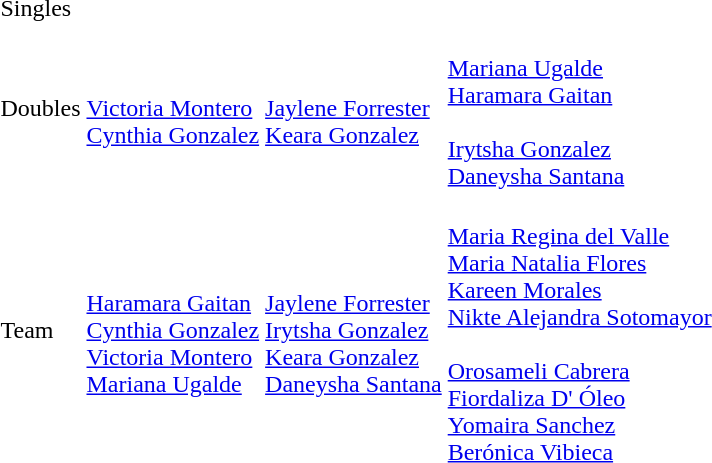<table>
<tr>
<td>Singles</td>
<td></td>
<td></td>
<td><br></td>
</tr>
<tr>
<td>Doubles</td>
<td><br><a href='#'>Victoria Montero</a><br><a href='#'>Cynthia Gonzalez</a></td>
<td><br><a href='#'>Jaylene Forrester</a><br><a href='#'>Keara Gonzalez</a></td>
<td><br><a href='#'>Mariana Ugalde</a><br><a href='#'>Haramara Gaitan</a><br><br><a href='#'>Irytsha Gonzalez</a><br><a href='#'>Daneysha Santana</a></td>
</tr>
<tr>
<td>Team</td>
<td><br><a href='#'>Haramara Gaitan</a><br><a href='#'>Cynthia Gonzalez</a><br><a href='#'>Victoria Montero</a><br><a href='#'>Mariana Ugalde</a></td>
<td><br><a href='#'>Jaylene Forrester</a><br><a href='#'>Irytsha Gonzalez</a><br><a href='#'>Keara Gonzalez</a><br><a href='#'>Daneysha Santana</a></td>
<td><br><a href='#'>Maria Regina del Valle</a><br><a href='#'>Maria Natalia Flores</a><br><a href='#'>Kareen Morales</a><br><a href='#'>Nikte Alejandra Sotomayor</a><br><br><a href='#'>Orosameli Cabrera</a><br><a href='#'>Fiordaliza D' Óleo</a><br><a href='#'>Yomaira Sanchez</a><br><a href='#'>Berónica Vibieca</a></td>
</tr>
<tr>
</tr>
</table>
